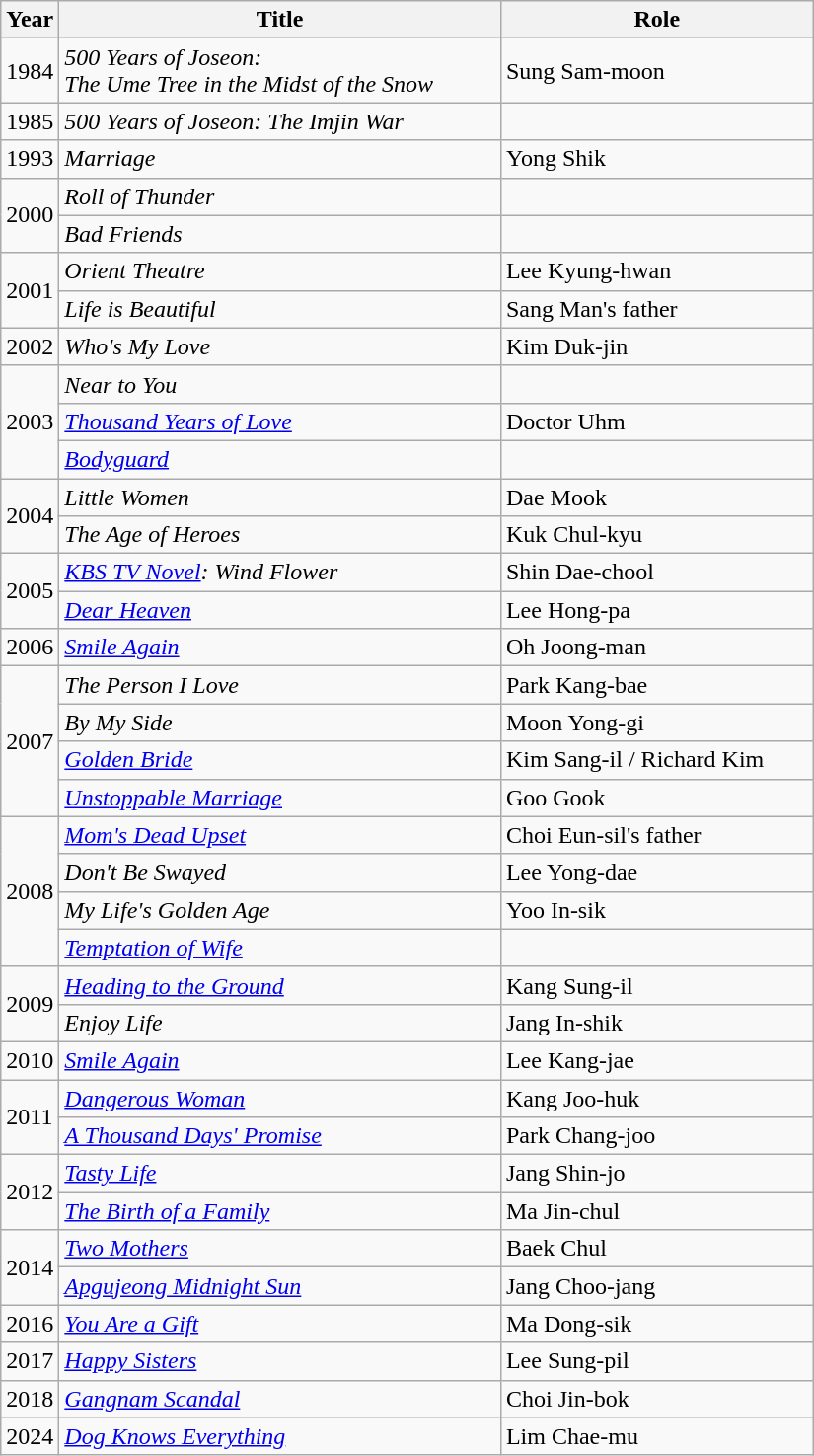<table class="wikitable" style="width:550px">
<tr>
<th width=10>Year</th>
<th>Title</th>
<th>Role</th>
</tr>
<tr>
<td>1984</td>
<td><em>500 Years of Joseon: <br> The Ume Tree in the Midst of the Snow</em></td>
<td>Sung Sam-moon</td>
</tr>
<tr>
<td>1985</td>
<td><em>500 Years of Joseon: The Imjin War</em></td>
<td></td>
</tr>
<tr>
<td>1993</td>
<td><em>Marriage</em></td>
<td>Yong Shik</td>
</tr>
<tr>
<td rowspan="2">2000</td>
<td><em>Roll of Thunder</em></td>
<td></td>
</tr>
<tr>
<td><em>Bad Friends</em></td>
<td></td>
</tr>
<tr>
<td rowspan="2">2001</td>
<td><em>Orient Theatre</em></td>
<td>Lee Kyung-hwan</td>
</tr>
<tr>
<td><em>Life is Beautiful</em></td>
<td>Sang Man's father</td>
</tr>
<tr>
<td>2002</td>
<td><em>Who's My Love</em></td>
<td>Kim Duk-jin</td>
</tr>
<tr>
<td rowspan="3">2003</td>
<td><em>Near to You</em></td>
<td></td>
</tr>
<tr>
<td><em><a href='#'>Thousand Years of Love</a></em></td>
<td>Doctor Uhm</td>
</tr>
<tr>
<td><em><a href='#'>Bodyguard</a></em></td>
<td></td>
</tr>
<tr>
<td rowspan="2">2004</td>
<td><em>Little Women</em></td>
<td>Dae Mook</td>
</tr>
<tr>
<td><em>The Age of Heroes</em></td>
<td>Kuk Chul-kyu</td>
</tr>
<tr>
<td rowspan="2">2005</td>
<td><em><a href='#'>KBS TV Novel</a>: Wind Flower</em></td>
<td>Shin Dae-chool</td>
</tr>
<tr>
<td><em><a href='#'>Dear Heaven</a></em></td>
<td>Lee Hong-pa</td>
</tr>
<tr>
<td>2006</td>
<td><em><a href='#'>Smile Again</a></em></td>
<td>Oh Joong-man</td>
</tr>
<tr>
<td rowspan="4">2007</td>
<td><em>The Person I Love</em></td>
<td>Park Kang-bae</td>
</tr>
<tr>
<td><em>By My Side</em></td>
<td>Moon Yong-gi</td>
</tr>
<tr>
<td><em><a href='#'>Golden Bride</a></em></td>
<td>Kim Sang-il / Richard Kim</td>
</tr>
<tr>
<td><em><a href='#'>Unstoppable Marriage</a></em></td>
<td>Goo Gook</td>
</tr>
<tr>
<td rowspan="4">2008</td>
<td><em><a href='#'>Mom's Dead Upset</a></em></td>
<td>Choi Eun-sil's father</td>
</tr>
<tr>
<td><em>Don't Be Swayed</em></td>
<td>Lee Yong-dae</td>
</tr>
<tr>
<td><em>My Life's Golden Age</em></td>
<td>Yoo In-sik</td>
</tr>
<tr>
<td><em><a href='#'>Temptation of Wife</a></em></td>
<td></td>
</tr>
<tr>
<td rowspan="2">2009</td>
<td><em><a href='#'>Heading to the Ground</a></em></td>
<td>Kang Sung-il</td>
</tr>
<tr>
<td><em>Enjoy Life</em></td>
<td>Jang In-shik</td>
</tr>
<tr>
<td>2010</td>
<td><em><a href='#'>Smile Again</a></em></td>
<td>Lee Kang-jae</td>
</tr>
<tr>
<td rowspan="2">2011</td>
<td><em><a href='#'>Dangerous Woman</a></em></td>
<td>Kang Joo-huk</td>
</tr>
<tr>
<td><em><a href='#'>A Thousand Days' Promise</a></em></td>
<td>Park Chang-joo</td>
</tr>
<tr>
<td rowspan="2">2012</td>
<td><em><a href='#'>Tasty Life</a></em></td>
<td>Jang Shin-jo</td>
</tr>
<tr>
<td><em><a href='#'>The Birth of a Family</a></em></td>
<td>Ma Jin-chul</td>
</tr>
<tr>
<td rowspan="2">2014</td>
<td><em><a href='#'>Two Mothers</a></em></td>
<td>Baek Chul</td>
</tr>
<tr>
<td><em><a href='#'>Apgujeong Midnight Sun</a></em></td>
<td>Jang Choo-jang</td>
</tr>
<tr>
<td>2016</td>
<td><em><a href='#'>You Are a Gift</a></em></td>
<td>Ma Dong-sik</td>
</tr>
<tr>
<td>2017</td>
<td><em><a href='#'>Happy Sisters</a></em></td>
<td>Lee Sung-pil</td>
</tr>
<tr>
<td>2018</td>
<td><em><a href='#'>Gangnam Scandal</a></em></td>
<td>Choi Jin-bok</td>
</tr>
<tr>
<td>2024</td>
<td><em><a href='#'>Dog Knows Everything</a></em></td>
<td>Lim Chae-mu</td>
</tr>
</table>
